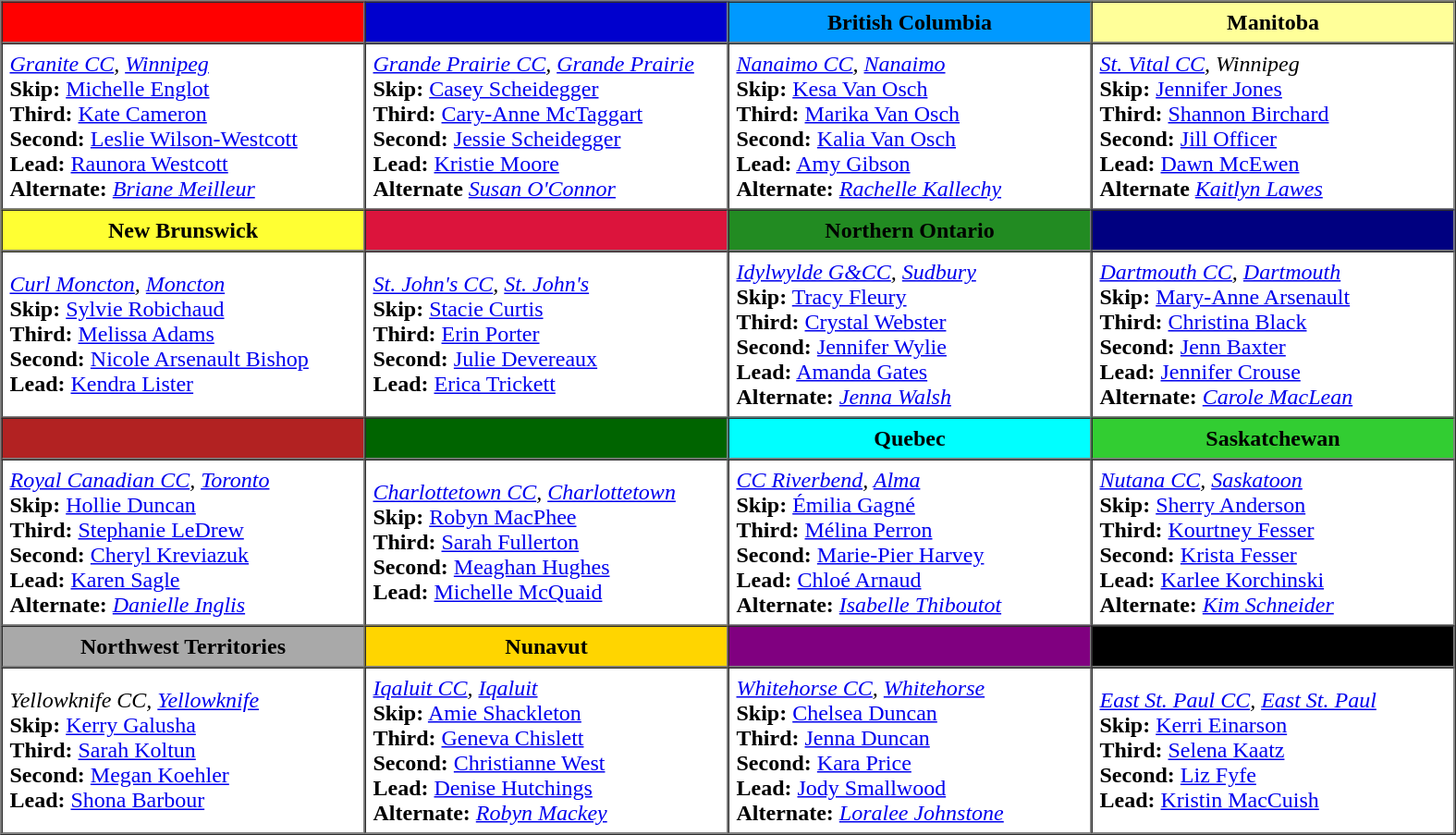<table border=1 cellpadding=5 cellspacing=0>
<tr>
<th bgcolor="#FF0000" width="250"> </th>
<th bgcolor="#0000CD" width="250"> </th>
<th bgcolor="#0099FF" width="250"> British Columbia</th>
<th bgcolor="#FFFF99" width="250"> Manitoba</th>
</tr>
<tr>
<td><em><a href='#'>Granite CC</a>, <a href='#'>Winnipeg</a></em><br><strong>Skip:</strong> <a href='#'>Michelle Englot</a><br>
<strong>Third:</strong> <a href='#'>Kate Cameron</a><br>
<strong>Second:</strong> <a href='#'>Leslie Wilson-Westcott</a><br>
<strong>Lead:</strong> <a href='#'>Raunora Westcott</a><br>
<strong>Alternate:</strong> <em><a href='#'>Briane Meilleur</a></em></td>
<td><em><a href='#'>Grande Prairie CC</a>, <a href='#'>Grande Prairie</a></em><br><strong>Skip:</strong> <a href='#'>Casey Scheidegger</a><br>
<strong>Third:</strong> <a href='#'>Cary-Anne McTaggart</a><br>
<strong>Second:</strong> <a href='#'>Jessie Scheidegger</a><br>
<strong>Lead:</strong> <a href='#'>Kristie Moore</a><br>
<strong>Alternate</strong> <em><a href='#'>Susan O'Connor</a></em></td>
<td><em><a href='#'>Nanaimo CC</a>, <a href='#'>Nanaimo</a></em><br><strong>Skip:</strong> <a href='#'>Kesa Van Osch</a><br>
<strong>Third:</strong> <a href='#'>Marika Van Osch</a><br>
<strong>Second:</strong> <a href='#'>Kalia Van Osch</a><br>
<strong>Lead:</strong> <a href='#'>Amy Gibson</a><br> 
<strong>Alternate:</strong> <em><a href='#'>Rachelle Kallechy</a></em></td>
<td><em><a href='#'>St. Vital CC</a>, Winnipeg</em><br><strong>Skip:</strong> <a href='#'>Jennifer Jones</a><br>
<strong>Third:</strong> <a href='#'>Shannon Birchard</a><br>
<strong>Second:</strong> <a href='#'>Jill Officer</a><br>
<strong>Lead:</strong> <a href='#'>Dawn McEwen</a><br>
<strong>Alternate</strong> <em><a href='#'>Kaitlyn Lawes</a></em></td>
</tr>
<tr border=1 cellpadding=5 cellspacing=0>
<th bgcolor="#FFFF33" width="250"> New Brunswick</th>
<th bgcolor="#DC143C" width="250"> </th>
<th bgcolor="#228B22" width="250"> Northern Ontario</th>
<th bgcolor="#000080" width="250"> </th>
</tr>
<tr>
<td><em><a href='#'>Curl Moncton</a>, <a href='#'>Moncton</a></em><br><strong>Skip:</strong> <a href='#'>Sylvie Robichaud</a><br>
<strong>Third:</strong> <a href='#'>Melissa Adams</a><br>
<strong>Second:</strong> <a href='#'>Nicole Arsenault Bishop</a><br>
<strong>Lead:</strong> <a href='#'>Kendra Lister</a></td>
<td><em><a href='#'>St. John's CC</a>, <a href='#'>St. John's</a></em><br><strong>Skip:</strong> <a href='#'>Stacie Curtis</a><br>
<strong>Third:</strong> <a href='#'>Erin Porter</a><br>
<strong>Second:</strong> <a href='#'>Julie Devereaux</a><br>
<strong>Lead:</strong> <a href='#'>Erica Trickett</a></td>
<td><em><a href='#'>Idylwylde G&CC</a>, <a href='#'>Sudbury</a></em><br><strong>Skip:</strong> <a href='#'>Tracy Fleury</a><br>
<strong>Third:</strong> <a href='#'>Crystal Webster</a><br>
<strong>Second:</strong> <a href='#'>Jennifer Wylie</a><br>
<strong>Lead:</strong> <a href='#'>Amanda Gates</a><br>
<strong>Alternate:</strong> <em><a href='#'>Jenna Walsh</a></em></td>
<td><em><a href='#'>Dartmouth CC</a>, <a href='#'>Dartmouth</a></em><br><strong>Skip:</strong> <a href='#'>Mary-Anne Arsenault</a><br>
<strong>Third:</strong> <a href='#'>Christina Black</a><br>
<strong>Second:</strong> <a href='#'>Jenn Baxter</a><br>
<strong>Lead:</strong> <a href='#'>Jennifer Crouse</a><br>
<strong>Alternate:</strong> <em><a href='#'>Carole MacLean</a></em></td>
</tr>
<tr border=1 cellpadding=5 cellspacing=0>
<th bgcolor="#B22222" width="250"> </th>
<th bgcolor="#006400" width="250"> </th>
<th bgcolor="#00FFFF" width="250"> Quebec</th>
<th bgcolor="#32CD32" width="250"> Saskatchewan</th>
</tr>
<tr>
<td><em><a href='#'>Royal Canadian CC</a>, <a href='#'>Toronto</a></em><br><strong>Skip:</strong> <a href='#'>Hollie Duncan</a><br>
<strong>Third:</strong> <a href='#'>Stephanie LeDrew</a><br>
<strong>Second:</strong> <a href='#'>Cheryl Kreviazuk</a><br>
<strong>Lead:</strong> <a href='#'>Karen Sagle</a><br>
<strong>Alternate:</strong> <em><a href='#'>Danielle Inglis</a></em></td>
<td><em><a href='#'>Charlottetown CC</a>, <a href='#'>Charlottetown</a></em><br><strong>Skip:</strong> <a href='#'>Robyn MacPhee</a><br>
<strong>Third:</strong> <a href='#'>Sarah Fullerton</a><br>
<strong>Second:</strong> <a href='#'>Meaghan Hughes</a><br>
<strong>Lead:</strong> <a href='#'>Michelle McQuaid</a></td>
<td><em><a href='#'>CC Riverbend</a>, <a href='#'>Alma</a></em><br><strong>Skip:</strong> <a href='#'>Émilia Gagné</a><br>
<strong>Third:</strong> <a href='#'>Mélina Perron</a><br>
<strong>Second:</strong> <a href='#'>Marie-Pier Harvey</a><br>
<strong>Lead:</strong> <a href='#'>Chloé Arnaud</a><br>
<strong>Alternate:</strong> <em><a href='#'>Isabelle Thiboutot</a></em></td>
<td><em><a href='#'>Nutana CC</a>, <a href='#'>Saskatoon</a></em><br><strong>Skip:</strong> <a href='#'>Sherry Anderson</a><br>
<strong>Third:</strong> <a href='#'>Kourtney Fesser</a><br>
<strong>Second:</strong> <a href='#'>Krista Fesser</a><br>
<strong>Lead:</strong> <a href='#'>Karlee Korchinski</a><br>
<strong>Alternate:</strong> <em><a href='#'>Kim Schneider</a></em></td>
</tr>
<tr border=1 cellpadding=5 cellspacing=0>
<th bgcolor="#A9A9A9" width="250"> Northwest Territories</th>
<th bgcolor="#FFDD500" width="250"> Nunavut</th>
<th bgcolor="#800080" width="250"> </th>
<th bgcolor="#000000" width="250"> </th>
</tr>
<tr>
<td><em>Yellowknife CC, <a href='#'>Yellowknife</a></em><br><strong>Skip:</strong> <a href='#'>Kerry Galusha</a><br>
<strong>Third:</strong> <a href='#'>Sarah Koltun</a><br>
<strong>Second:</strong> <a href='#'>Megan Koehler</a><br>
<strong>Lead:</strong> <a href='#'>Shona Barbour</a></td>
<td><em><a href='#'>Iqaluit CC</a>, <a href='#'>Iqaluit</a></em><br><strong>Skip:</strong> <a href='#'>Amie Shackleton</a><br>
<strong>Third:</strong> <a href='#'>Geneva Chislett</a><br>
<strong>Second:</strong> <a href='#'>Christianne West</a><br>
<strong>Lead:</strong> <a href='#'>Denise Hutchings</a><br>
<strong>Alternate:</strong> <em><a href='#'>Robyn Mackey</a></em></td>
<td><em><a href='#'>Whitehorse CC</a>, <a href='#'>Whitehorse</a></em><br><strong>Skip:</strong> <a href='#'>Chelsea Duncan</a><br>
<strong>Third:</strong> <a href='#'>Jenna Duncan</a><br>
<strong>Second:</strong> <a href='#'>Kara Price</a><br>
<strong>Lead:</strong> <a href='#'>Jody Smallwood</a><br>
<strong>Alternate:</strong> <em><a href='#'>Loralee Johnstone</a></em></td>
<td><em><a href='#'>East St. Paul CC</a>, <a href='#'>East St. Paul</a></em><br><strong>Skip:</strong> <a href='#'>Kerri Einarson</a><br>
<strong>Third:</strong> <a href='#'>Selena Kaatz</a><br>
<strong>Second:</strong> <a href='#'>Liz Fyfe</a><br>
<strong>Lead:</strong> <a href='#'>Kristin MacCuish</a></td>
</tr>
</table>
